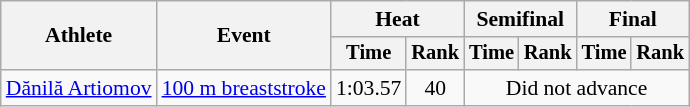<table class=wikitable style="font-size:90%">
<tr>
<th rowspan="2">Athlete</th>
<th rowspan="2">Event</th>
<th colspan="2">Heat</th>
<th colspan="2">Semifinal</th>
<th colspan="2">Final</th>
</tr>
<tr style="font-size:95%">
<th>Time</th>
<th>Rank</th>
<th>Time</th>
<th>Rank</th>
<th>Time</th>
<th>Rank</th>
</tr>
<tr align=center>
<td align=left><a href='#'>Dănilă Artiomov</a></td>
<td align=left><a href='#'>100 m breaststroke</a></td>
<td>1:03.57</td>
<td>40</td>
<td colspan=4>Did not advance</td>
</tr>
</table>
